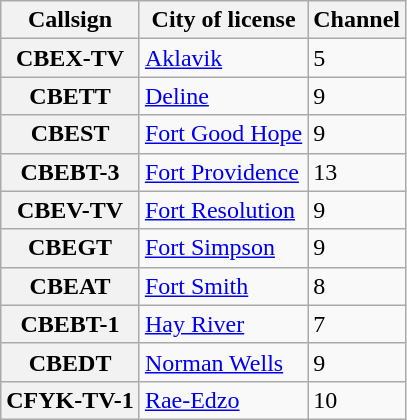<table class="wikitable sortable">
<tr>
<th scope = "col">Callsign</th>
<th scope = "col">City of license</th>
<th scope = "col">Channel</th>
</tr>
<tr>
<th scope = "row">CBEX-TV</th>
<td><a href='#'>Aklavik</a></td>
<td>5</td>
</tr>
<tr>
<th scope = "row">CBETT</th>
<td><a href='#'>Deline</a></td>
<td>9</td>
</tr>
<tr>
<th scope = "row">CBEST</th>
<td><a href='#'>Fort Good Hope</a></td>
<td>9</td>
</tr>
<tr>
<th scope = "row">CBEBT-3</th>
<td><a href='#'>Fort Providence</a></td>
<td>13</td>
</tr>
<tr>
<th scope = "row">CBEV-TV</th>
<td><a href='#'>Fort Resolution</a></td>
<td>9</td>
</tr>
<tr>
<th scope = "row">CBEGT</th>
<td><a href='#'>Fort Simpson</a></td>
<td>9</td>
</tr>
<tr>
<th scope = "row">CBEAT</th>
<td><a href='#'>Fort Smith</a></td>
<td>8</td>
</tr>
<tr>
<th scope = "row">CBEBT-1</th>
<td><a href='#'>Hay River</a></td>
<td>7</td>
</tr>
<tr>
<th scope = "row">CBEDT</th>
<td><a href='#'>Norman Wells</a></td>
<td>9</td>
</tr>
<tr>
<th scope = "row">CFYK-TV-1</th>
<td><a href='#'>Rae-Edzo</a></td>
<td>10</td>
</tr>
</table>
